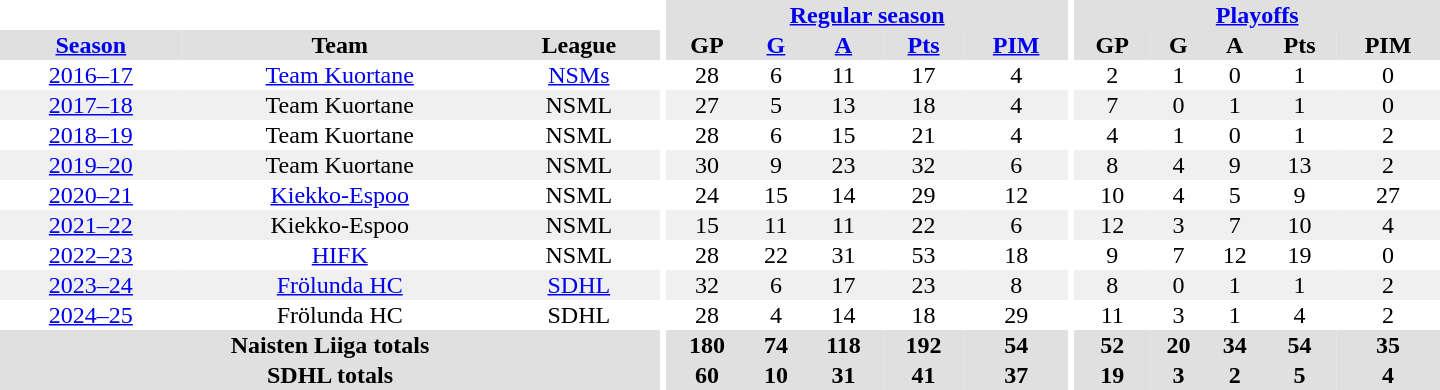<table border="0" cellpadding="1" cellspacing="0" style="text-align:center; width:60em">
<tr bgcolor="#e0e0e0">
<th colspan="3" bgcolor="#ffffff"></th>
<th rowspan="97" bgcolor="#ffffff"></th>
<th colspan="5"><a href='#'>Regular season</a></th>
<th rowspan="97" bgcolor="#ffffff"></th>
<th colspan="5"><a href='#'>Playoffs</a></th>
</tr>
<tr bgcolor="#e0e0e0">
<th><a href='#'>Season</a></th>
<th>Team</th>
<th>League</th>
<th>GP</th>
<th><a href='#'>G</a></th>
<th><a href='#'>A</a></th>
<th><a href='#'>Pts</a></th>
<th><a href='#'>PIM</a></th>
<th>GP</th>
<th>G</th>
<th>A</th>
<th>Pts</th>
<th>PIM</th>
</tr>
<tr>
<td><a href='#'>2016–17</a></td>
<td><a href='#'>Team Kuortane</a></td>
<td><a href='#'>NSMs</a></td>
<td>28</td>
<td>6</td>
<td>11</td>
<td>17</td>
<td>4</td>
<td>2</td>
<td>1</td>
<td>0</td>
<td>1</td>
<td>0</td>
</tr>
<tr bgcolor="#f0f0f0">
<td><a href='#'>2017–18</a></td>
<td>Team Kuortane</td>
<td>NSML</td>
<td>27</td>
<td>5</td>
<td>13</td>
<td>18</td>
<td>4</td>
<td>7</td>
<td>0</td>
<td>1</td>
<td>1</td>
<td>0</td>
</tr>
<tr>
<td><a href='#'>2018–19</a></td>
<td>Team Kuortane</td>
<td>NSML</td>
<td>28</td>
<td>6</td>
<td>15</td>
<td>21</td>
<td>4</td>
<td>4</td>
<td>1</td>
<td>0</td>
<td>1</td>
<td>2</td>
</tr>
<tr bgcolor="#f0f0f0">
<td><a href='#'>2019–20</a></td>
<td>Team Kuortane</td>
<td>NSML</td>
<td>30</td>
<td>9</td>
<td>23</td>
<td>32</td>
<td>6</td>
<td>8</td>
<td>4</td>
<td>9</td>
<td>13</td>
<td>2</td>
</tr>
<tr>
<td><a href='#'>2020–21</a></td>
<td><a href='#'>Kiekko-Espoo</a></td>
<td>NSML</td>
<td>24</td>
<td>15</td>
<td>14</td>
<td>29</td>
<td>12</td>
<td>10</td>
<td>4</td>
<td>5</td>
<td>9</td>
<td>27</td>
</tr>
<tr bgcolor="#f0f0f0">
<td><a href='#'>2021–22</a></td>
<td>Kiekko-Espoo</td>
<td>NSML</td>
<td>15</td>
<td>11</td>
<td>11</td>
<td>22</td>
<td>6</td>
<td>12</td>
<td>3</td>
<td>7</td>
<td>10</td>
<td>4</td>
</tr>
<tr>
<td><a href='#'>2022–23</a></td>
<td><a href='#'>HIFK</a></td>
<td>NSML</td>
<td>28</td>
<td>22</td>
<td>31</td>
<td>53</td>
<td>18</td>
<td>9</td>
<td>7</td>
<td>12</td>
<td>19</td>
<td>0</td>
</tr>
<tr bgcolor="#f0f0f0">
<td><a href='#'>2023–24</a></td>
<td><a href='#'>Frölunda HC</a></td>
<td><a href='#'>SDHL</a></td>
<td>32</td>
<td>6</td>
<td>17</td>
<td>23</td>
<td>8</td>
<td>8</td>
<td>0</td>
<td>1</td>
<td>1</td>
<td>2</td>
</tr>
<tr>
<td><a href='#'>2024–25</a></td>
<td>Frölunda HC</td>
<td>SDHL</td>
<td>28</td>
<td>4</td>
<td>14</td>
<td>18</td>
<td>29</td>
<td>11</td>
<td>3</td>
<td>1</td>
<td>4</td>
<td>2</td>
</tr>
<tr bgcolor="#e0e0e0">
<th colspan="3">Naisten Liiga totals</th>
<th>180</th>
<th>74</th>
<th>118</th>
<th>192</th>
<th>54</th>
<th>52</th>
<th>20</th>
<th>34</th>
<th>54</th>
<th>35</th>
</tr>
<tr bgcolor="#e0e0e0">
<th colspan="3">SDHL totals</th>
<th>60</th>
<th>10</th>
<th>31</th>
<th>41</th>
<th>37</th>
<th>19</th>
<th>3</th>
<th>2</th>
<th>5</th>
<th>4</th>
</tr>
</table>
